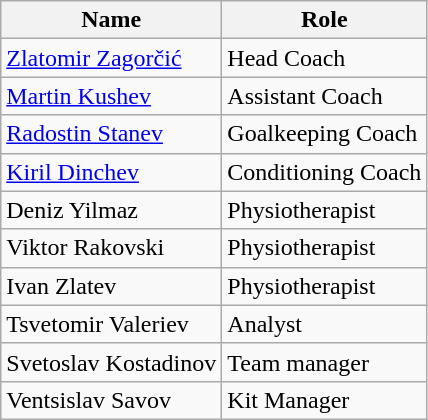<table class="wikitable">
<tr>
<th>Name</th>
<th>Role</th>
</tr>
<tr>
<td> <a href='#'>Zlatomir Zagorčić</a></td>
<td>Head Coach</td>
</tr>
<tr>
<td> <a href='#'>Martin Kushev</a></td>
<td>Assistant Coach</td>
</tr>
<tr>
<td> <a href='#'>Radostin Stanev</a></td>
<td>Goalkeeping Coach</td>
</tr>
<tr>
<td> <a href='#'>Kiril Dinchev</a></td>
<td>Conditioning Coach</td>
</tr>
<tr>
<td> Deniz Yilmaz</td>
<td>Physiotherapist</td>
</tr>
<tr>
<td> Viktor Rakovski</td>
<td>Physiotherapist</td>
</tr>
<tr>
<td> Ivan Zlatev</td>
<td>Physiotherapist</td>
</tr>
<tr>
<td> Tsvetomir Valeriev</td>
<td>Analyst</td>
</tr>
<tr>
<td> Svetoslav Kostadinov</td>
<td>Team manager</td>
</tr>
<tr>
<td> Ventsislav Savov</td>
<td>Kit Manager</td>
</tr>
</table>
